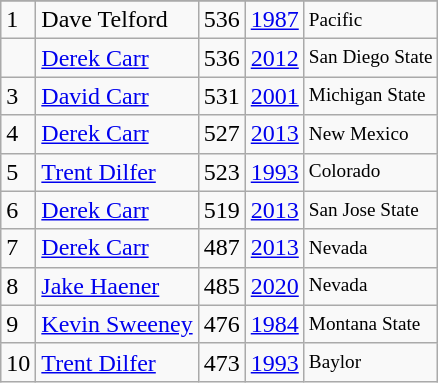<table class="wikitable">
<tr>
</tr>
<tr>
<td>1</td>
<td>Dave Telford</td>
<td>536</td>
<td><a href='#'>1987</a></td>
<td style="font-size:80%;">Pacific</td>
</tr>
<tr>
<td></td>
<td><a href='#'>Derek Carr</a></td>
<td>536</td>
<td><a href='#'>2012</a></td>
<td style="font-size:80%;">San Diego State</td>
</tr>
<tr>
<td>3</td>
<td><a href='#'>David Carr</a></td>
<td>531</td>
<td><a href='#'>2001</a></td>
<td style="font-size:80%;">Michigan State</td>
</tr>
<tr>
<td>4</td>
<td><a href='#'>Derek Carr</a></td>
<td>527</td>
<td><a href='#'>2013</a></td>
<td style="font-size:80%;">New Mexico</td>
</tr>
<tr>
<td>5</td>
<td><a href='#'>Trent Dilfer</a></td>
<td>523</td>
<td><a href='#'>1993</a></td>
<td style="font-size:80%;">Colorado</td>
</tr>
<tr>
<td>6</td>
<td><a href='#'>Derek Carr</a></td>
<td>519</td>
<td><a href='#'>2013</a></td>
<td style="font-size:80%;">San Jose State</td>
</tr>
<tr>
<td>7</td>
<td><a href='#'>Derek Carr</a></td>
<td>487</td>
<td><a href='#'>2013</a></td>
<td style="font-size:80%;">Nevada</td>
</tr>
<tr>
<td>8</td>
<td><a href='#'>Jake Haener</a></td>
<td>485</td>
<td><a href='#'>2020</a></td>
<td style="font-size:80%;">Nevada</td>
</tr>
<tr>
<td>9</td>
<td><a href='#'>Kevin Sweeney</a></td>
<td>476</td>
<td><a href='#'>1984</a></td>
<td style="font-size:80%;">Montana State</td>
</tr>
<tr>
<td>10</td>
<td><a href='#'>Trent Dilfer</a></td>
<td>473</td>
<td><a href='#'>1993</a></td>
<td style="font-size:80%;">Baylor</td>
</tr>
</table>
